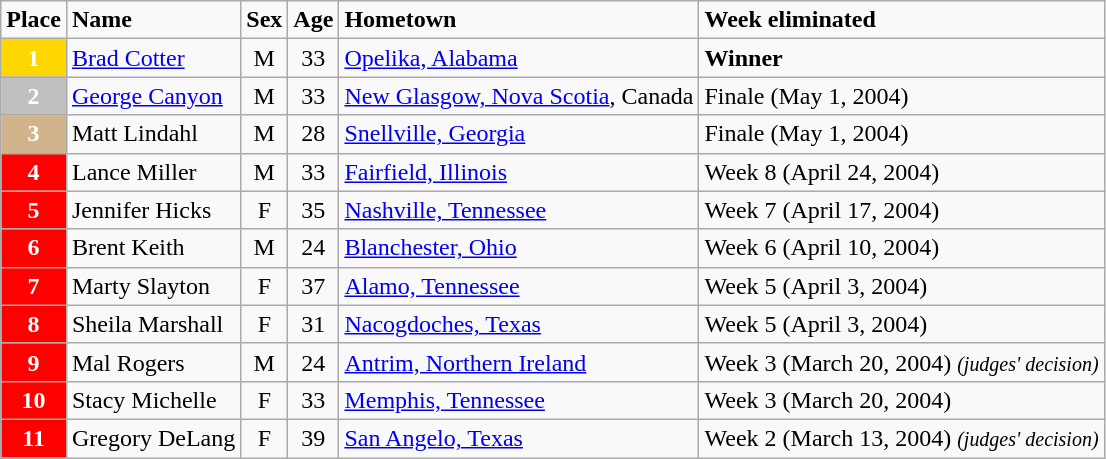<table class="wikitable">
<tr>
<td><strong>Place</strong></td>
<td><strong>Name</strong></td>
<td><strong>Sex</strong></td>
<td><strong>Age</strong></td>
<td><strong>Hometown</strong></td>
<td><strong>Week eliminated</strong></td>
</tr>
<tr>
<td style="background:gold; text-align:center;color:white;"><strong>1</strong></td>
<td><a href='#'>Brad Cotter</a></td>
<td style="text-align:center;">M</td>
<td style="text-align:center;">33</td>
<td><a href='#'>Opelika, Alabama</a></td>
<td><strong>Winner</strong></td>
</tr>
<tr>
<td style="background:silver; text-align:center;color:white;"><strong>2</strong></td>
<td><a href='#'>George Canyon</a></td>
<td style="text-align:center;">M</td>
<td style="text-align:center;">33</td>
<td><a href='#'>New Glasgow, Nova Scotia</a>, Canada</td>
<td>Finale (May 1, 2004)</td>
</tr>
<tr>
<td style="background:tan; text-align:center;color:white;"><strong>3</strong></td>
<td>Matt Lindahl</td>
<td style="text-align:center;">M</td>
<td style="text-align:center;">28</td>
<td><a href='#'>Snellville, Georgia</a></td>
<td>Finale (May 1, 2004)</td>
</tr>
<tr>
<td style="background:red; text-align:center;color:white;"><strong>4</strong></td>
<td>Lance Miller</td>
<td style="text-align:center;">M</td>
<td style="text-align:center;">33</td>
<td><a href='#'>Fairfield, Illinois</a></td>
<td>Week 8 (April 24, 2004)</td>
</tr>
<tr>
<td style="background:red; text-align:center;color:white;"><strong>5</strong></td>
<td>Jennifer Hicks</td>
<td style="text-align:center;">F</td>
<td style="text-align:center;">35</td>
<td><a href='#'>Nashville, Tennessee</a></td>
<td>Week 7 (April 17, 2004)</td>
</tr>
<tr>
<td style="background:red; text-align:center;color:white;"><strong>6</strong></td>
<td>Brent Keith</td>
<td style="text-align:center;">M</td>
<td style="text-align:center;">24</td>
<td><a href='#'>Blanchester, Ohio</a></td>
<td>Week 6 (April 10, 2004)</td>
</tr>
<tr>
<td style="background:red; text-align:center;color:white;"><strong>7</strong></td>
<td>Marty Slayton</td>
<td style="text-align:center;">F</td>
<td style="text-align:center;">37</td>
<td><a href='#'>Alamo, Tennessee</a></td>
<td>Week 5 (April 3, 2004)</td>
</tr>
<tr>
<td style="background:red; text-align:center;color:white;"><strong>8</strong></td>
<td>Sheila Marshall</td>
<td style="text-align:center;">F</td>
<td style="text-align:center;">31</td>
<td><a href='#'>Nacogdoches, Texas</a></td>
<td>Week 5 (April 3, 2004)</td>
</tr>
<tr>
<td style="background:red; text-align:center;color:white;"><strong>9</strong></td>
<td>Mal Rogers</td>
<td style="text-align:center;">M</td>
<td style="text-align:center;">24</td>
<td><a href='#'>Antrim, Northern Ireland</a></td>
<td>Week 3 (March 20, 2004) <small><em>(judges' decision)</em></small></td>
</tr>
<tr>
<td style="background:red; text-align:center;color:white;"><strong>10</strong></td>
<td>Stacy Michelle</td>
<td style="text-align:center;">F</td>
<td style="text-align:center;">33</td>
<td><a href='#'>Memphis, Tennessee</a></td>
<td>Week 3 (March 20, 2004)</td>
</tr>
<tr>
<td style="background:red; text-align:center;color:white;"><strong>11</strong></td>
<td>Gregory DeLang</td>
<td style="text-align:center;">F</td>
<td style="text-align:center;">39</td>
<td><a href='#'>San Angelo, Texas</a></td>
<td>Week 2 (March 13, 2004) <small><em>(judges' decision)</em></small></td>
</tr>
</table>
